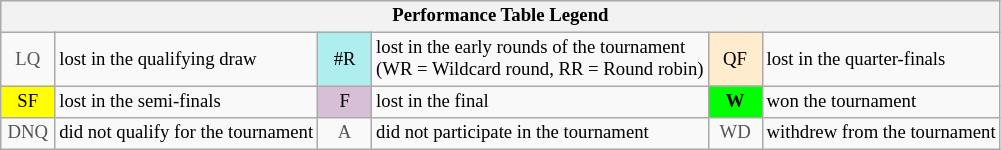<table class="wikitable" style="font-size:78%;">
<tr style="background:#efefef;">
<th colspan="6">Performance Table Legend</th>
</tr>
<tr>
<td align="center" style="color:#555555;" width="30">LQ</td>
<td>lost in the qualifying draw</td>
<td align="center" style="background:#afeeee;">#R</td>
<td>lost in the early rounds of the tournament<br>(WR = Wildcard round, RR = Round robin)</td>
<td align="center" style="background:#ffebcd;">QF</td>
<td>lost in the quarter-finals</td>
</tr>
<tr>
<td align="center" style="background:yellow;">SF</td>
<td>lost in the semi-finals</td>
<td align="center" style="background:#D8BFD8;">F</td>
<td>lost in the final</td>
<td align="center" style="background:#00ff00;"><strong>W</strong></td>
<td>won the tournament</td>
</tr>
<tr>
<td align="center" style="color:#555555;" width="30">DNQ</td>
<td>did not qualify for the tournament</td>
<td align="center" style="color:#555555;" width="30">A</td>
<td>did not participate in the tournament</td>
<td align="center" style="color:#555555;" width="30">WD</td>
<td>withdrew from the tournament</td>
</tr>
</table>
